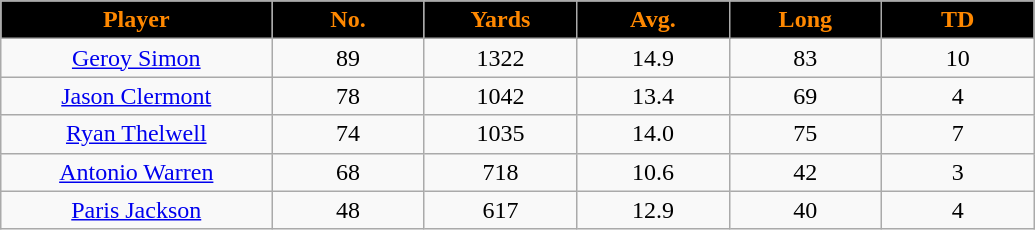<table class="wikitable sortable">
<tr>
<th style="background:black;color:#FF8800;" width="16%">Player</th>
<th style="background:black;color:#FF8800;" width="9%">No.</th>
<th style="background:black;color:#FF8800;" width="9%">Yards</th>
<th style="background:black;color:#FF8800;" width="9%">Avg.</th>
<th style="background:black;color:#FF8800;" width="9%">Long</th>
<th style="background:black;color:#FF8800;" width="9%">TD</th>
</tr>
<tr align="center">
<td><a href='#'>Geroy Simon</a></td>
<td>89</td>
<td>1322</td>
<td>14.9</td>
<td>83</td>
<td>10</td>
</tr>
<tr align="center">
<td><a href='#'>Jason Clermont</a></td>
<td>78</td>
<td>1042</td>
<td>13.4</td>
<td>69</td>
<td>4</td>
</tr>
<tr align="center">
<td><a href='#'>Ryan Thelwell</a></td>
<td>74</td>
<td>1035</td>
<td>14.0</td>
<td>75</td>
<td>7</td>
</tr>
<tr align="center">
<td><a href='#'>Antonio Warren</a></td>
<td>68</td>
<td>718</td>
<td>10.6</td>
<td>42</td>
<td>3</td>
</tr>
<tr align="center">
<td><a href='#'>Paris Jackson</a></td>
<td>48</td>
<td>617</td>
<td>12.9</td>
<td>40</td>
<td>4</td>
</tr>
</table>
